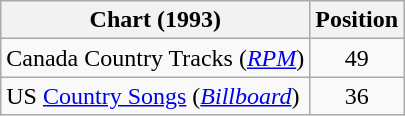<table class="wikitable sortable">
<tr>
<th scope="col">Chart (1993)</th>
<th scope="col">Position</th>
</tr>
<tr>
<td>Canada Country Tracks (<em><a href='#'>RPM</a></em>)</td>
<td style="text-align:center;">49</td>
</tr>
<tr>
<td>US <a href='#'>Country Songs</a> (<em><a href='#'>Billboard</a></em>)</td>
<td style="text-align:center;">36</td>
</tr>
</table>
